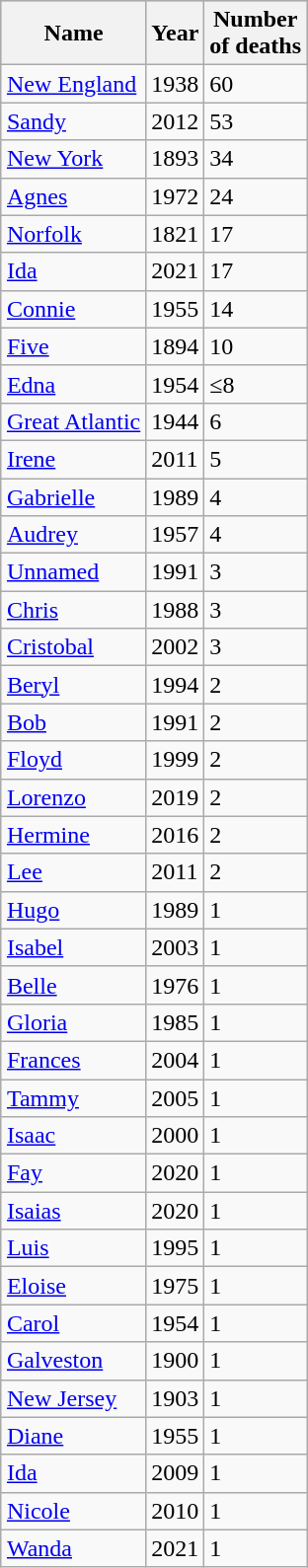<table class="wikitable sortable"  style="margin:1em auto;" align="center">
<tr bgcolor="#CCCCCC">
<th>Name</th>
<th>Year</th>
<th>Number<br>of deaths</th>
</tr>
<tr>
<td><a href='#'>New England</a></td>
<td>1938</td>
<td>60</td>
</tr>
<tr>
<td><a href='#'>Sandy</a></td>
<td>2012</td>
<td>53</td>
</tr>
<tr>
<td><a href='#'>New York</a></td>
<td>1893</td>
<td>34</td>
</tr>
<tr>
<td><a href='#'>Agnes</a></td>
<td>1972</td>
<td>24</td>
</tr>
<tr>
<td><a href='#'>Norfolk</a></td>
<td>1821</td>
<td>17</td>
</tr>
<tr>
<td><a href='#'>Ida</a></td>
<td>2021</td>
<td>17</td>
</tr>
<tr>
<td><a href='#'>Connie</a></td>
<td>1955</td>
<td>14</td>
</tr>
<tr>
<td><a href='#'>Five</a></td>
<td>1894</td>
<td>10</td>
</tr>
<tr>
<td><a href='#'>Edna</a></td>
<td>1954</td>
<td>≤8</td>
</tr>
<tr>
<td><a href='#'>Great Atlantic</a></td>
<td>1944</td>
<td>6</td>
</tr>
<tr>
<td><a href='#'>Irene</a></td>
<td>2011</td>
<td>5</td>
</tr>
<tr>
<td><a href='#'>Gabrielle</a></td>
<td>1989</td>
<td>4</td>
</tr>
<tr>
<td><a href='#'>Audrey</a></td>
<td>1957</td>
<td>4</td>
</tr>
<tr>
<td><a href='#'>Unnamed</a></td>
<td>1991</td>
<td>3</td>
</tr>
<tr>
<td><a href='#'>Chris</a></td>
<td>1988</td>
<td>3</td>
</tr>
<tr>
<td><a href='#'>Cristobal</a></td>
<td>2002</td>
<td>3</td>
</tr>
<tr>
<td><a href='#'>Beryl</a></td>
<td>1994</td>
<td>2</td>
</tr>
<tr>
<td><a href='#'>Bob</a></td>
<td>1991</td>
<td>2</td>
</tr>
<tr>
<td><a href='#'>Floyd</a></td>
<td>1999</td>
<td>2</td>
</tr>
<tr>
<td><a href='#'>Lorenzo</a></td>
<td>2019</td>
<td>2</td>
</tr>
<tr>
<td><a href='#'>Hermine</a></td>
<td>2016</td>
<td>2</td>
</tr>
<tr>
<td><a href='#'>Lee</a></td>
<td>2011</td>
<td>2</td>
</tr>
<tr>
<td><a href='#'>Hugo</a></td>
<td>1989</td>
<td>1</td>
</tr>
<tr>
<td><a href='#'>Isabel</a></td>
<td>2003</td>
<td>1</td>
</tr>
<tr>
<td><a href='#'>Belle</a></td>
<td>1976</td>
<td>1</td>
</tr>
<tr>
<td><a href='#'>Gloria</a></td>
<td>1985</td>
<td>1</td>
</tr>
<tr>
<td><a href='#'>Frances</a></td>
<td>2004</td>
<td>1</td>
</tr>
<tr>
<td><a href='#'>Tammy</a></td>
<td>2005</td>
<td>1</td>
</tr>
<tr>
<td><a href='#'>Isaac</a></td>
<td>2000</td>
<td>1</td>
</tr>
<tr>
<td><a href='#'>Fay</a></td>
<td>2020</td>
<td>1</td>
</tr>
<tr>
<td><a href='#'>Isaias</a></td>
<td>2020</td>
<td>1</td>
</tr>
<tr>
<td><a href='#'>Luis</a></td>
<td>1995</td>
<td>1</td>
</tr>
<tr>
<td><a href='#'>Eloise</a></td>
<td>1975</td>
<td>1</td>
</tr>
<tr>
<td><a href='#'>Carol</a></td>
<td>1954</td>
<td>1</td>
</tr>
<tr>
<td><a href='#'>Galveston</a></td>
<td>1900</td>
<td>1</td>
</tr>
<tr>
<td><a href='#'>New Jersey</a></td>
<td>1903</td>
<td>1</td>
</tr>
<tr>
<td><a href='#'>Diane</a></td>
<td>1955</td>
<td>1</td>
</tr>
<tr>
<td><a href='#'>Ida</a></td>
<td>2009</td>
<td>1</td>
</tr>
<tr>
<td><a href='#'>Nicole</a></td>
<td>2010</td>
<td>1</td>
</tr>
<tr>
<td><a href='#'>Wanda</a></td>
<td>2021</td>
<td>1</td>
</tr>
</table>
